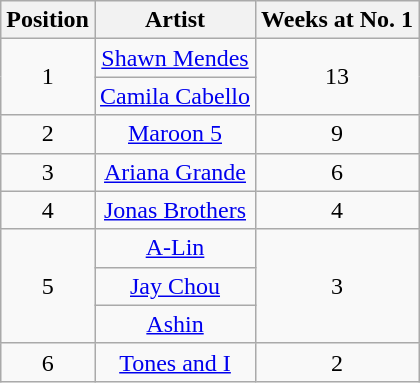<table class="wikitable plainrowheaders" style="text-align:center;">
<tr>
<th scope="col">Position</th>
<th scope="col">Artist</th>
<th scope="col">Weeks at No. 1</th>
</tr>
<tr>
<td rowspan="2">1</td>
<td><a href='#'>Shawn Mendes</a></td>
<td rowspan="2">13</td>
</tr>
<tr>
<td><a href='#'>Camila Cabello</a></td>
</tr>
<tr>
<td>2</td>
<td><a href='#'>Maroon 5</a></td>
<td>9</td>
</tr>
<tr>
<td>3</td>
<td><a href='#'>Ariana Grande</a></td>
<td>6</td>
</tr>
<tr>
<td>4</td>
<td><a href='#'>Jonas Brothers</a></td>
<td>4</td>
</tr>
<tr>
<td rowspan="3">5</td>
<td><a href='#'>A-Lin</a></td>
<td rowspan="3">3</td>
</tr>
<tr>
<td><a href='#'>Jay Chou</a></td>
</tr>
<tr>
<td><a href='#'>Ashin</a></td>
</tr>
<tr>
<td>6</td>
<td><a href='#'>Tones and I</a></td>
<td>2</td>
</tr>
</table>
